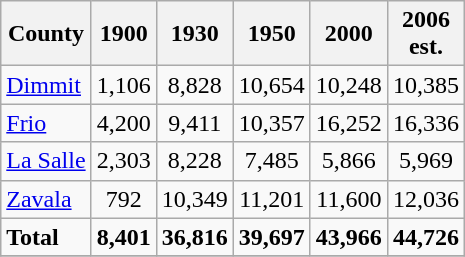<table class=wikitable>
<tr>
<th>County</th>
<th>1900</th>
<th>1930</th>
<th>1950</th>
<th>2000</th>
<th>2006<br>est.</th>
</tr>
<tr>
<td align = left><a href='#'>Dimmit</a></td>
<td align = center>1,106</td>
<td align = center>8,828</td>
<td align = center>10,654</td>
<td align = center>10,248</td>
<td align = center>10,385</td>
</tr>
<tr>
<td align = left><a href='#'>Frio</a></td>
<td align = center>4,200</td>
<td align = center>9,411</td>
<td align = center>10,357</td>
<td align = center>16,252</td>
<td align = center>16,336</td>
</tr>
<tr>
<td align = left><a href='#'>La Salle</a></td>
<td align = center>2,303</td>
<td align = center>8,228</td>
<td align = center>7,485</td>
<td align = center>5,866</td>
<td align = center>5,969</td>
</tr>
<tr>
<td align = left><a href='#'>Zavala</a></td>
<td align = center>792</td>
<td align = center>10,349</td>
<td align = center>11,201</td>
<td align = center>11,600</td>
<td align = center>12,036</td>
</tr>
<tr>
<td align = left><strong>Total</strong></td>
<td align = center><strong>8,401</strong></td>
<td align = center><strong>36,816</strong></td>
<td align = center><strong>39,697</strong></td>
<td align = center><strong>43,966</strong></td>
<td align = center><strong>44,726</strong></td>
</tr>
<tr>
</tr>
</table>
